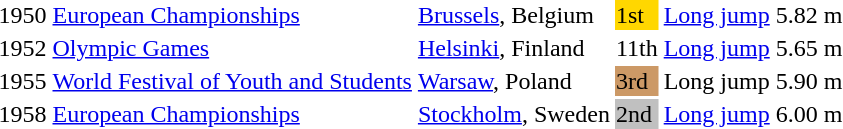<table>
<tr>
<td>1950</td>
<td><a href='#'>European Championships</a></td>
<td><a href='#'>Brussels</a>, Belgium</td>
<td bgcolor=gold>1st</td>
<td><a href='#'>Long jump</a></td>
<td>5.82 m</td>
</tr>
<tr>
<td>1952</td>
<td><a href='#'>Olympic Games</a></td>
<td><a href='#'>Helsinki</a>, Finland</td>
<td>11th</td>
<td><a href='#'>Long jump</a></td>
<td>5.65 m</td>
</tr>
<tr>
<td>1955</td>
<td><a href='#'>World Festival of Youth and Students</a></td>
<td><a href='#'>Warsaw</a>, Poland</td>
<td bgcolor=cc9966>3rd</td>
<td>Long jump</td>
<td>5.90 m</td>
</tr>
<tr>
<td>1958</td>
<td><a href='#'>European Championships</a></td>
<td><a href='#'>Stockholm</a>, Sweden</td>
<td bgcolor=silver>2nd</td>
<td><a href='#'>Long jump</a></td>
<td>6.00 m</td>
</tr>
</table>
